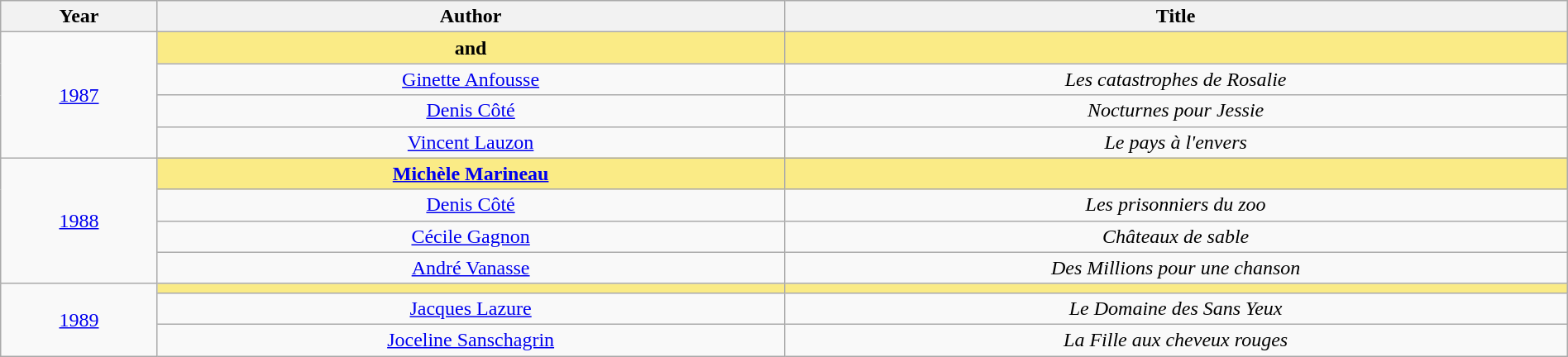<table class="wikitable" width="100%">
<tr>
<th>Year</th>
<th width="40%">Author</th>
<th width="50%">Title</th>
</tr>
<tr>
<td align="center" rowspan="4"><a href='#'>1987</a></td>
<td align="center"  style="background:#FAEB86"><strong> and </strong></td>
<td align="center"  style="background:#FAEB86"><strong><em></em></strong></td>
</tr>
<tr>
<td align="center"><a href='#'>Ginette Anfousse</a></td>
<td align="center"><em>Les catastrophes de Rosalie</em></td>
</tr>
<tr>
<td align="center"><a href='#'>Denis Côté</a></td>
<td align="center"><em>Nocturnes pour Jessie</em></td>
</tr>
<tr>
<td align="center"><a href='#'>Vincent Lauzon</a></td>
<td align="center"><em>Le pays à l'envers</em></td>
</tr>
<tr>
<td align="center" rowspan="4"><a href='#'>1988</a></td>
<td align="center"  style="background:#FAEB86"><strong><a href='#'>Michèle Marineau</a></strong></td>
<td align="center"  style="background:#FAEB86"><strong><em></em></strong></td>
</tr>
<tr>
<td align="center"><a href='#'>Denis Côté</a></td>
<td align="center"><em>Les prisonniers du zoo</em></td>
</tr>
<tr>
<td align="center"><a href='#'>Cécile Gagnon</a></td>
<td align="center"><em>Châteaux de sable</em></td>
</tr>
<tr>
<td align="center"><a href='#'>André Vanasse</a></td>
<td align="center"><em>Des Millions pour une chanson</em></td>
</tr>
<tr>
<td align="center" rowspan="3"><a href='#'>1989</a></td>
<td align="center"  style="background:#FAEB86"><strong></strong></td>
<td align="center"  style="background:#FAEB86"><strong><em></em></strong></td>
</tr>
<tr>
<td align="center"><a href='#'>Jacques Lazure</a></td>
<td align="center"><em>Le Domaine des Sans Yeux</em></td>
</tr>
<tr>
<td align="center"><a href='#'>Joceline Sanschagrin</a></td>
<td align="center"><em>La Fille aux cheveux rouges</em></td>
</tr>
</table>
